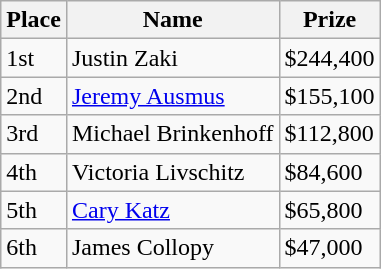<table class="wikitable">
<tr>
<th>Place</th>
<th>Name</th>
<th>Prize</th>
</tr>
<tr>
<td>1st</td>
<td> Justin Zaki</td>
<td>$244,400</td>
</tr>
<tr>
<td>2nd</td>
<td> <a href='#'>Jeremy Ausmus</a></td>
<td>$155,100</td>
</tr>
<tr>
<td>3rd</td>
<td> Michael Brinkenhoff</td>
<td>$112,800</td>
</tr>
<tr>
<td>4th</td>
<td> Victoria Livschitz</td>
<td>$84,600</td>
</tr>
<tr>
<td>5th</td>
<td> <a href='#'>Cary Katz</a></td>
<td>$65,800</td>
</tr>
<tr>
<td>6th</td>
<td> James Collopy</td>
<td>$47,000</td>
</tr>
</table>
